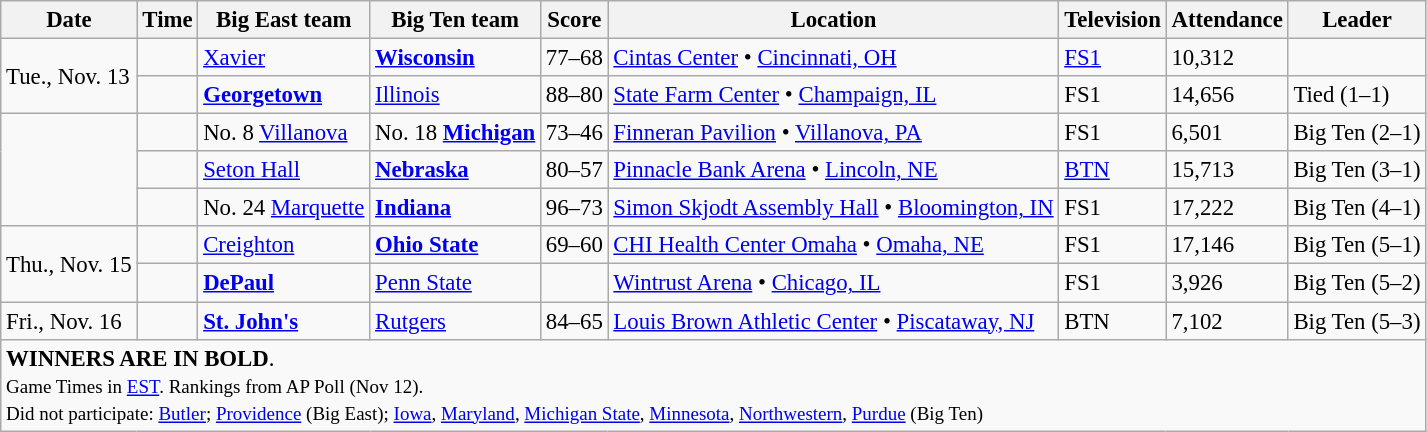<table class="wikitable" style="font-size: 95%">
<tr>
<th>Date</th>
<th>Time</th>
<th>Big East team</th>
<th>Big Ten team</th>
<th>Score</th>
<th>Location</th>
<th>Television</th>
<th>Attendance</th>
<th>Leader</th>
</tr>
<tr>
<td rowspan=2>Tue., Nov. 13</td>
<td></td>
<td><a href='#'>Xavier</a></td>
<td><a href='#'><strong>Wisconsin</strong></a></td>
<td>77–68</td>
<td><a href='#'>Cintas Center</a> • <a href='#'>Cincinnati, OH</a></td>
<td><a href='#'>FS1</a></td>
<td>10,312</td>
<td></td>
</tr>
<tr>
<td></td>
<td><strong><a href='#'>Georgetown</a></strong></td>
<td><a href='#'>Illinois</a></td>
<td>88–80</td>
<td><a href='#'>State Farm Center</a> • <a href='#'>Champaign, IL</a></td>
<td>FS1</td>
<td>14,656</td>
<td>Tied (1–1)</td>
</tr>
<tr>
<td rowspan=3></td>
<td></td>
<td>No. 8 <a href='#'>Villanova</a></td>
<td>No. 18 <strong><a href='#'>Michigan</a></strong></td>
<td>73–46</td>
<td><a href='#'>Finneran Pavilion</a> • <a href='#'>Villanova, PA</a></td>
<td>FS1</td>
<td>6,501</td>
<td>Big Ten (2–1)</td>
</tr>
<tr>
<td></td>
<td><a href='#'>Seton Hall</a></td>
<td><strong><a href='#'>Nebraska</a></strong></td>
<td>80–57</td>
<td><a href='#'>Pinnacle Bank Arena</a> • <a href='#'>Lincoln, NE</a></td>
<td><a href='#'>BTN</a></td>
<td>15,713</td>
<td>Big Ten (3–1)</td>
</tr>
<tr>
<td></td>
<td>No. 24 <a href='#'>Marquette</a></td>
<td><a href='#'><strong>Indiana</strong></a></td>
<td>96–73</td>
<td><a href='#'>Simon Skjodt Assembly Hall</a> • <a href='#'>Bloomington, IN</a></td>
<td>FS1</td>
<td>17,222</td>
<td>Big Ten (4–1)</td>
</tr>
<tr>
<td rowspan=2>Thu., Nov. 15</td>
<td></td>
<td><a href='#'>Creighton</a></td>
<td><a href='#'><strong>Ohio State</strong></a></td>
<td>69–60</td>
<td><a href='#'>CHI Health Center Omaha</a> • <a href='#'>Omaha, NE</a></td>
<td>FS1</td>
<td>17,146</td>
<td>Big Ten (5–1)</td>
</tr>
<tr>
<td></td>
<td><a href='#'><strong>DePaul</strong></a></td>
<td><a href='#'>Penn State</a></td>
<td></td>
<td><a href='#'>Wintrust Arena</a> • <a href='#'>Chicago, IL</a></td>
<td>FS1</td>
<td>3,926</td>
<td>Big Ten (5–2)</td>
</tr>
<tr>
<td>Fri., Nov. 16</td>
<td></td>
<td><a href='#'><strong>St. John's</strong></a></td>
<td><a href='#'>Rutgers</a></td>
<td>84–65</td>
<td><a href='#'>Louis Brown Athletic Center</a> • <a href='#'>Piscataway, NJ</a></td>
<td>BTN</td>
<td>7,102</td>
<td>Big Ten (5–3)</td>
</tr>
<tr>
<td colspan=9><strong>WINNERS ARE IN BOLD</strong>.<br><small>Game Times in <a href='#'>EST</a>. Rankings from AP Poll (Nov 12).<br>Did not participate: <a href='#'>Butler</a>; <a href='#'>Providence</a> (Big East); <a href='#'>Iowa</a>, <a href='#'>Maryland</a>, <a href='#'>Michigan State</a>, <a href='#'>Minnesota</a>, <a href='#'>Northwestern</a>, <a href='#'>Purdue</a> (Big Ten)</small></td>
</tr>
</table>
